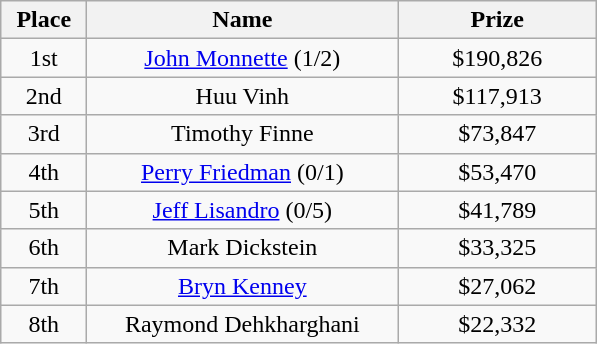<table class="wikitable">
<tr>
<th width="50">Place</th>
<th width="200">Name</th>
<th width="125">Prize</th>
</tr>
<tr>
<td align = "center">1st</td>
<td align = "center"><a href='#'>John Monnette</a> (1/2)</td>
<td align = "center">$190,826</td>
</tr>
<tr>
<td align = "center">2nd</td>
<td align = "center">Huu Vinh</td>
<td align = "center">$117,913</td>
</tr>
<tr>
<td align = "center">3rd</td>
<td align = "center">Timothy Finne</td>
<td align = "center">$73,847</td>
</tr>
<tr>
<td align = "center">4th</td>
<td align = "center"><a href='#'>Perry Friedman</a> (0/1)</td>
<td align = "center">$53,470</td>
</tr>
<tr>
<td align = "center">5th</td>
<td align = "center"><a href='#'>Jeff Lisandro</a> (0/5)</td>
<td align = "center">$41,789</td>
</tr>
<tr>
<td align = "center">6th</td>
<td align = "center">Mark Dickstein</td>
<td align = "center">$33,325</td>
</tr>
<tr>
<td align = "center">7th</td>
<td align = "center"><a href='#'>Bryn Kenney</a></td>
<td align = "center">$27,062</td>
</tr>
<tr>
<td align = "center">8th</td>
<td align = "center">Raymond Dehkharghani</td>
<td align = "center">$22,332</td>
</tr>
</table>
